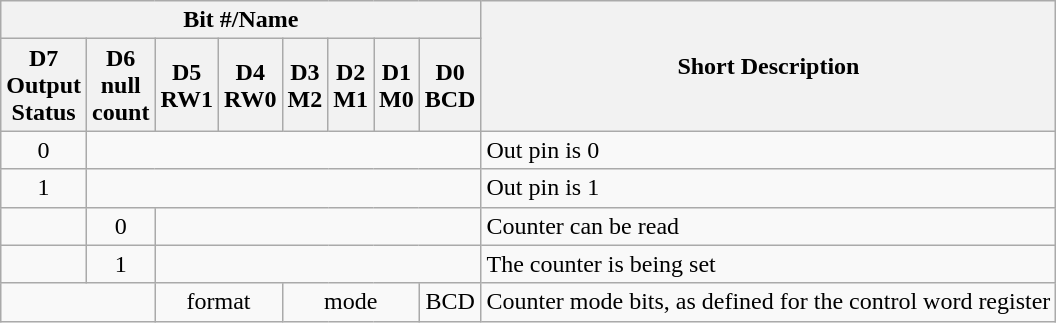<table class="wikitable" style="text-align: center;">
<tr>
<th colspan=8>Bit #/Name</th>
<th rowspan=2>Short Description</th>
</tr>
<tr>
<th>D7<br>Output<br>Status</th>
<th>D6<br>null<br>count</th>
<th>D5<br>RW1</th>
<th>D4<br>RW0</th>
<th>D3<br>M2</th>
<th>D2<br>M1</th>
<th>D1<br>M0</th>
<th>D0<br>BCD</th>
</tr>
<tr>
<td>0</td>
<td colspan=7></td>
<td align=left>Out pin is 0</td>
</tr>
<tr>
<td>1</td>
<td colspan=7></td>
<td align=left>Out pin is 1</td>
</tr>
<tr>
<td></td>
<td>0</td>
<td colspan=6></td>
<td align=left>Counter can be read</td>
</tr>
<tr>
<td></td>
<td>1</td>
<td colspan=6></td>
<td align=left>The counter is being set</td>
</tr>
<tr>
<td colspan=2></td>
<td colspan=2>format</td>
<td colspan=3>mode</td>
<td>BCD</td>
<td align=left>Counter mode bits, as defined for the control word register</td>
</tr>
</table>
